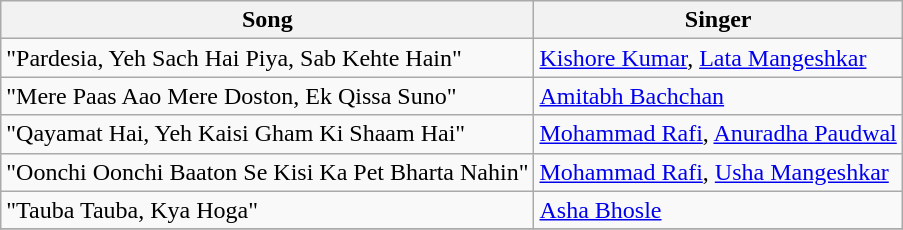<table class=wikitable>
<tr>
<th>Song</th>
<th>Singer</th>
</tr>
<tr>
<td>"Pardesia, Yeh Sach Hai Piya, Sab Kehte Hain"</td>
<td><a href='#'>Kishore Kumar</a>, <a href='#'>Lata Mangeshkar</a></td>
</tr>
<tr>
<td>"Mere Paas Aao Mere Doston, Ek Qissa Suno"</td>
<td><a href='#'>Amitabh Bachchan</a></td>
</tr>
<tr>
<td>"Qayamat Hai, Yeh Kaisi Gham Ki Shaam Hai"</td>
<td><a href='#'>Mohammad Rafi</a>, <a href='#'>Anuradha Paudwal</a></td>
</tr>
<tr>
<td>"Oonchi Oonchi Baaton Se Kisi Ka Pet Bharta Nahin"</td>
<td><a href='#'>Mohammad Rafi</a>, <a href='#'>Usha Mangeshkar</a></td>
</tr>
<tr>
<td>"Tauba Tauba, Kya Hoga"</td>
<td><a href='#'>Asha Bhosle</a></td>
</tr>
<tr>
</tr>
</table>
